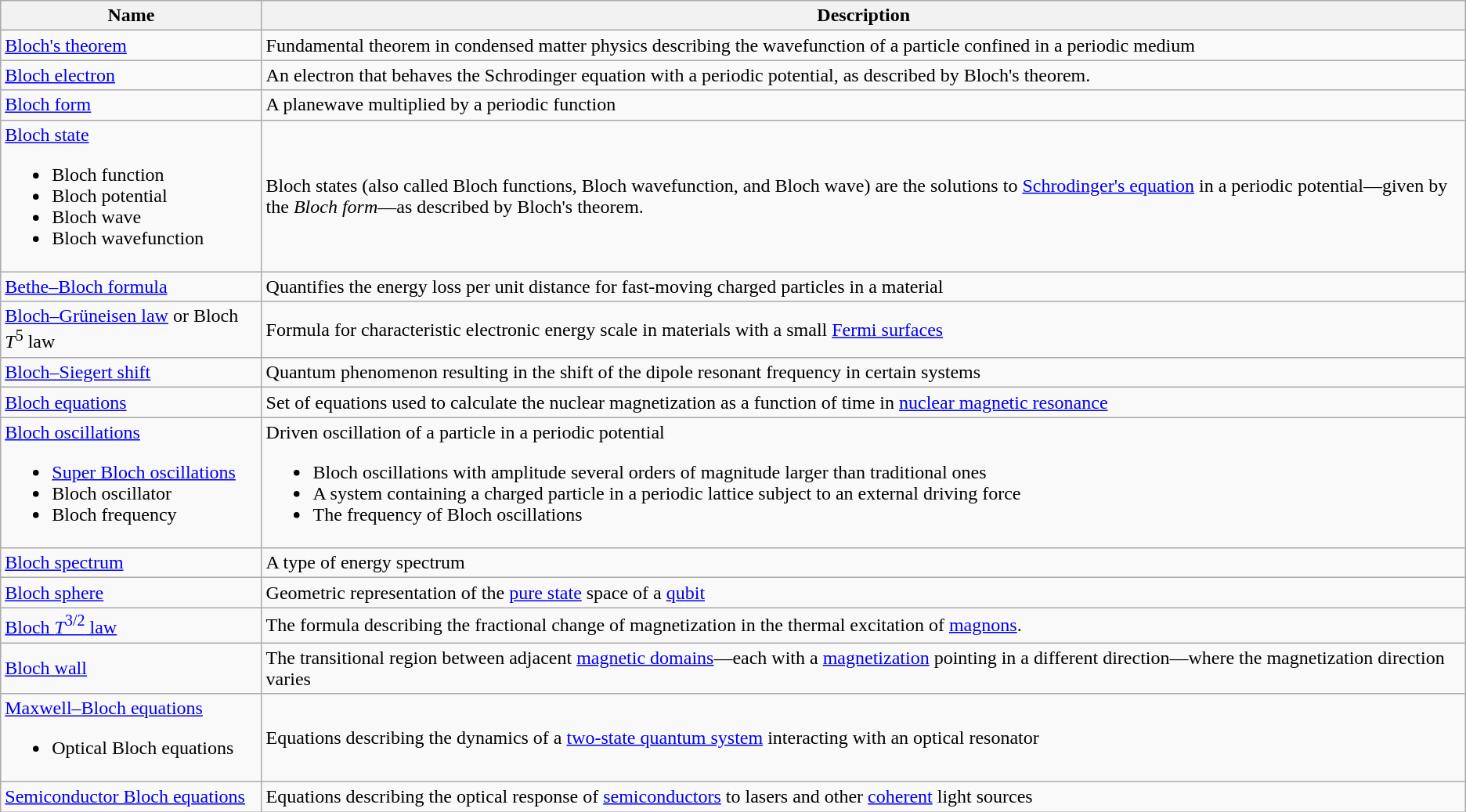<table class="wikitable" width="auto" style="text-align: left;">
<tr>
<th>Name</th>
<th>Description</th>
</tr>
<tr>
<td><a href='#'>Bloch's theorem</a></td>
<td>Fundamental theorem in condensed matter physics describing the wavefunction of a particle confined in a periodic medium</td>
</tr>
<tr>
<td><a href='#'>Bloch electron</a></td>
<td>An electron that behaves the Schrodinger equation with a periodic potential, as described by Bloch's theorem.</td>
</tr>
<tr>
<td><a href='#'>Bloch form</a></td>
<td>A planewave multiplied by a periodic function</td>
</tr>
<tr>
<td><a href='#'>Bloch state</a><br><ul><li>Bloch function</li><li>Bloch potential</li><li>Bloch wave</li><li>Bloch wavefunction</li></ul></td>
<td>Bloch states (also called Bloch functions, Bloch wavefunction, and Bloch wave) are the solutions to <a href='#'>Schrodinger's equation</a> in a periodic potential—given by the <em>Bloch form</em>—as described by Bloch's theorem.</td>
</tr>
<tr>
<td><a href='#'>Bethe–Bloch formula</a></td>
<td>Quantifies the energy loss per unit distance for fast-moving charged particles in a material</td>
</tr>
<tr>
<td><a href='#'>Bloch–Grüneisen law</a> or Bloch <em>T</em><sup>5</sup> law</td>
<td>Formula for characteristic electronic energy scale in materials with a small <a href='#'>Fermi surfaces</a></td>
</tr>
<tr>
<td><a href='#'>Bloch–Siegert shift</a></td>
<td>Quantum phenomenon resulting in the shift of the dipole resonant frequency in certain systems</td>
</tr>
<tr>
<td><a href='#'>Bloch equations</a></td>
<td>Set of equations used to calculate the nuclear magnetization as a function of time in <a href='#'>nuclear magnetic resonance</a></td>
</tr>
<tr>
<td><a href='#'>Bloch oscillations</a><br><ul><li><a href='#'>Super Bloch oscillations</a></li><li>Bloch oscillator</li><li>Bloch frequency</li></ul></td>
<td>Driven oscillation of a particle in a periodic potential<br><ul><li>Bloch oscillations with amplitude several orders of magnitude larger than traditional ones</li><li>A system containing a charged particle in a periodic lattice subject to an external driving force</li><li>The frequency of Bloch oscillations</li></ul></td>
</tr>
<tr>
<td><a href='#'>Bloch spectrum</a></td>
<td>A type of energy spectrum</td>
</tr>
<tr>
<td><a href='#'>Bloch sphere</a></td>
<td>Geometric representation of the <a href='#'>pure state</a> space of a <a href='#'>qubit</a></td>
</tr>
<tr>
<td><a href='#'>Bloch <em>T</em><sup>3/2</sup> law</a></td>
<td>The formula describing the fractional change of magnetization in the thermal excitation of <a href='#'>magnons</a>.</td>
</tr>
<tr>
<td><a href='#'>Bloch wall</a></td>
<td>The transitional region between adjacent <a href='#'>magnetic domains</a>—each with a <a href='#'>magnetization</a> pointing in a different direction—where the magnetization direction varies</td>
</tr>
<tr>
<td><a href='#'>Maxwell–Bloch equations</a><br><ul><li>Optical Bloch equations</li></ul></td>
<td>Equations describing the dynamics of a <a href='#'>two-state quantum system</a> interacting with an optical resonator</td>
</tr>
<tr>
<td><a href='#'>Semiconductor Bloch equations</a></td>
<td>Equations describing the optical response of <a href='#'>semiconductors</a> to lasers and other <a href='#'>coherent</a> light sources</td>
</tr>
</table>
